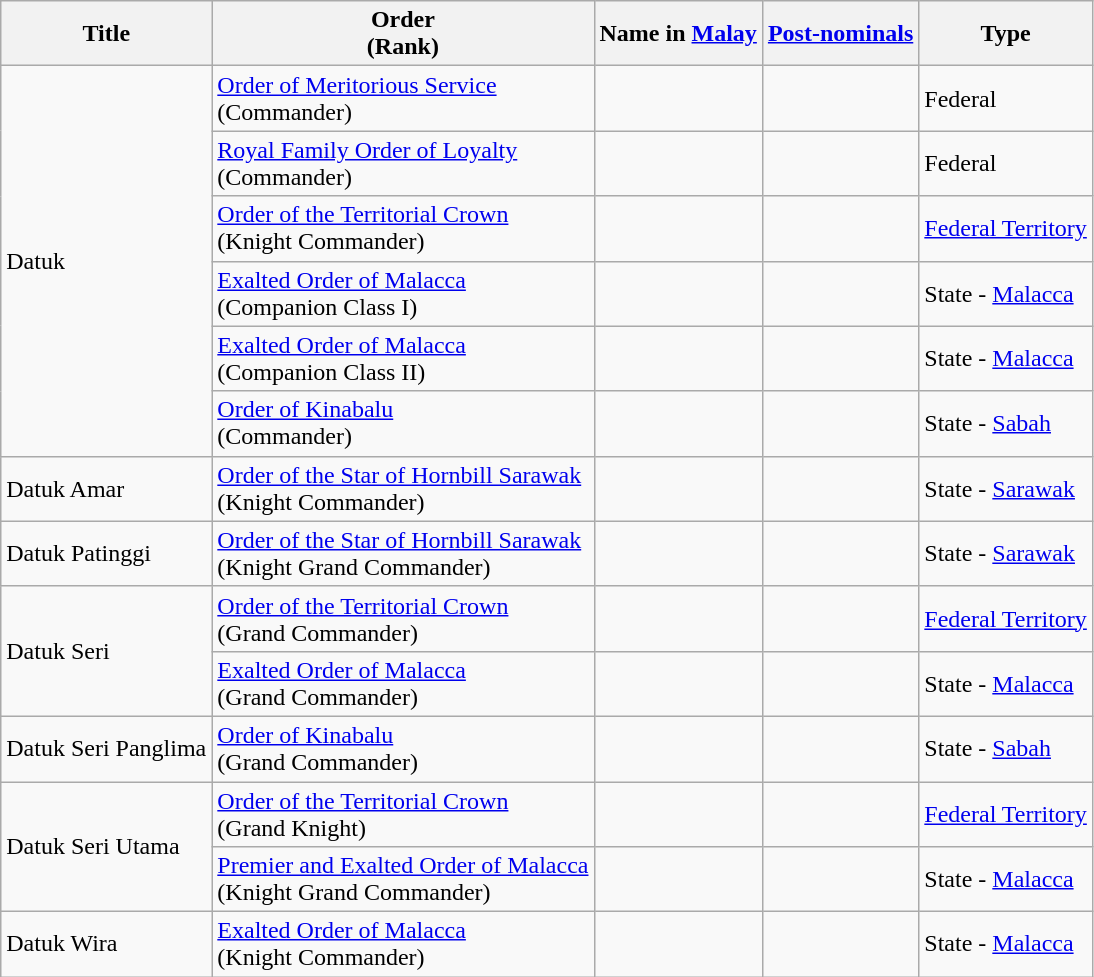<table class="wikitable sortable mw-collapsible">
<tr>
<th>Title</th>
<th>Order<br>(Rank)</th>
<th>Name in <a href='#'>Malay</a></th>
<th><a href='#'>Post-nominals</a></th>
<th>Type</th>
</tr>
<tr>
<td rowspan="6">Datuk</td>
<td><a href='#'>Order of Meritorious Service</a><br>(Commander)</td>
<td></td>
<td></td>
<td>Federal</td>
</tr>
<tr>
<td><a href='#'>Royal Family Order of Loyalty</a><br>(Commander)</td>
<td></td>
<td></td>
<td>Federal</td>
</tr>
<tr>
<td><a href='#'>Order of the Territorial Crown</a><br>(Knight Commander)</td>
<td></td>
<td></td>
<td><a href='#'>Federal Territory</a></td>
</tr>
<tr>
<td><a href='#'>Exalted Order of Malacca</a><br>(Companion Class I)</td>
<td></td>
<td></td>
<td>State - <a href='#'>Malacca</a></td>
</tr>
<tr>
<td><a href='#'>Exalted Order of Malacca</a><br>(Companion Class II)</td>
<td></td>
<td></td>
<td>State - <a href='#'>Malacca</a></td>
</tr>
<tr>
<td><a href='#'>Order of Kinabalu</a><br>(Commander)</td>
<td></td>
<td></td>
<td>State - <a href='#'>Sabah</a></td>
</tr>
<tr>
<td>Datuk Amar</td>
<td><a href='#'>Order of the Star of Hornbill Sarawak</a><br>(Knight Commander)</td>
<td></td>
<td></td>
<td>State - <a href='#'>Sarawak</a></td>
</tr>
<tr>
<td>Datuk Patinggi</td>
<td><a href='#'>Order of the Star of Hornbill Sarawak</a><br>(Knight Grand Commander)</td>
<td></td>
<td></td>
<td>State - <a href='#'>Sarawak</a></td>
</tr>
<tr>
<td rowspan="2">Datuk Seri</td>
<td><a href='#'>Order of the Territorial Crown</a><br>(Grand Commander)</td>
<td></td>
<td></td>
<td><a href='#'>Federal Territory</a></td>
</tr>
<tr>
<td><a href='#'>Exalted Order of Malacca</a><br>(Grand Commander)</td>
<td></td>
<td></td>
<td>State - <a href='#'>Malacca</a></td>
</tr>
<tr>
<td>Datuk Seri Panglima</td>
<td><a href='#'>Order of Kinabalu</a><br>(Grand Commander)</td>
<td></td>
<td></td>
<td>State - <a href='#'>Sabah</a></td>
</tr>
<tr>
<td rowspan="2">Datuk Seri Utama</td>
<td><a href='#'>Order of the Territorial Crown</a><br>(Grand Knight)</td>
<td></td>
<td></td>
<td><a href='#'>Federal Territory</a></td>
</tr>
<tr>
<td><a href='#'>Premier and Exalted Order of Malacca</a><br>(Knight Grand Commander)</td>
<td></td>
<td></td>
<td>State - <a href='#'>Malacca</a></td>
</tr>
<tr>
<td>Datuk Wira</td>
<td><a href='#'>Exalted Order of Malacca</a><br>(Knight Commander)</td>
<td></td>
<td></td>
<td>State - <a href='#'>Malacca</a></td>
</tr>
</table>
